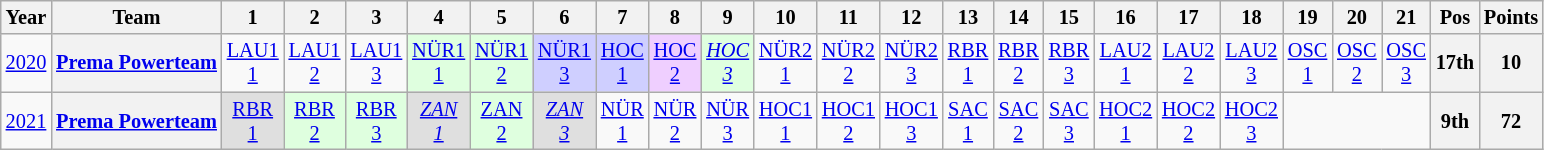<table class="wikitable" style="text-align:center; font-size:85%">
<tr>
<th>Year</th>
<th>Team</th>
<th>1</th>
<th>2</th>
<th>3</th>
<th>4</th>
<th>5</th>
<th>6</th>
<th>7</th>
<th>8</th>
<th>9</th>
<th>10</th>
<th>11</th>
<th>12</th>
<th>13</th>
<th>14</th>
<th>15</th>
<th>16</th>
<th>17</th>
<th>18</th>
<th>19</th>
<th>20</th>
<th>21</th>
<th>Pos</th>
<th>Points</th>
</tr>
<tr>
<td><a href='#'>2020</a></td>
<th nowrap><a href='#'>Prema Powerteam</a></th>
<td style="background:# ;"><a href='#'>LAU1<br>1</a></td>
<td style="background:#;"><a href='#'>LAU1<br>2</a></td>
<td style="background:#;"><a href='#'>LAU1<br>3</a></td>
<td style="background:#DFFFDF;"><a href='#'>NÜR1<br>1</a><br></td>
<td style="background:#DFFFDF;"><a href='#'>NÜR1<br>2</a><br></td>
<td style="background:#CFCFFF;"><a href='#'>NÜR1<br>3</a><br></td>
<td style="background:#CFCFFF;"><a href='#'>HOC<br>1</a><br></td>
<td style="background:#EFCFFF;"><a href='#'>HOC<br>2</a><br></td>
<td style="background:#DFFFDF;"><em><a href='#'>HOC<br>3</a></em><br></td>
<td style="background:#;"><a href='#'>NÜR2<br>1</a></td>
<td style="background:#;"><a href='#'>NÜR2<br>2</a></td>
<td style="background:#;"><a href='#'>NÜR2<br>3</a></td>
<td style="background:#;"><a href='#'>RBR<br>1</a></td>
<td style="background:#;"><a href='#'>RBR<br>2</a></td>
<td style="background:#;"><a href='#'>RBR<br>3</a></td>
<td style="background:#;"><a href='#'>LAU2<br>1</a></td>
<td style="background:#;"><a href='#'>LAU2<br>2</a></td>
<td style="background:#;"><a href='#'>LAU2<br>3</a></td>
<td style="background:#;"><a href='#'>OSC<br>1</a></td>
<td style="background:#;"><a href='#'>OSC<br>2</a></td>
<td style="background:#;"><a href='#'>OSC<br>3</a></td>
<th>17th</th>
<th>10</th>
</tr>
<tr>
<td><a href='#'>2021</a></td>
<th nowrap><a href='#'>Prema Powerteam</a></th>
<td style="background:#DFDFDF;"><a href='#'>RBR<br>1</a><br></td>
<td style="background:#DFFFDF;"><a href='#'>RBR<br>2</a><br></td>
<td style="background:#DFFFDF;"><a href='#'>RBR<br>3</a><br></td>
<td style="background:#DFDFDF;"><em><a href='#'>ZAN<br>1</a></em><br></td>
<td style="background:#DFFFDF;"><a href='#'>ZAN<br>2</a><br></td>
<td style="background:#DFDFDF;"><em><a href='#'>ZAN<br>3</a></em><br></td>
<td style="background:#;"><a href='#'>NÜR<br>1</a></td>
<td style="background:#;"><a href='#'>NÜR<br>2</a></td>
<td style="background:#;"><a href='#'>NÜR<br>3</a></td>
<td style="background:#;"><a href='#'>HOC1<br>1</a></td>
<td style="background:#;"><a href='#'>HOC1<br>2</a></td>
<td style="background:#;"><a href='#'>HOC1<br>3</a></td>
<td style="background:#;"><a href='#'>SAC<br>1</a></td>
<td style="background:#;"><a href='#'>SAC<br>2</a></td>
<td style="background:#;"><a href='#'>SAC<br>3</a></td>
<td style="background:#;"><a href='#'>HOC2<br>1</a></td>
<td style="background:#;"><a href='#'>HOC2<br>2</a></td>
<td style="background:#;"><a href='#'>HOC2<br>3</a></td>
<td colspan=3></td>
<th>9th</th>
<th>72</th>
</tr>
</table>
